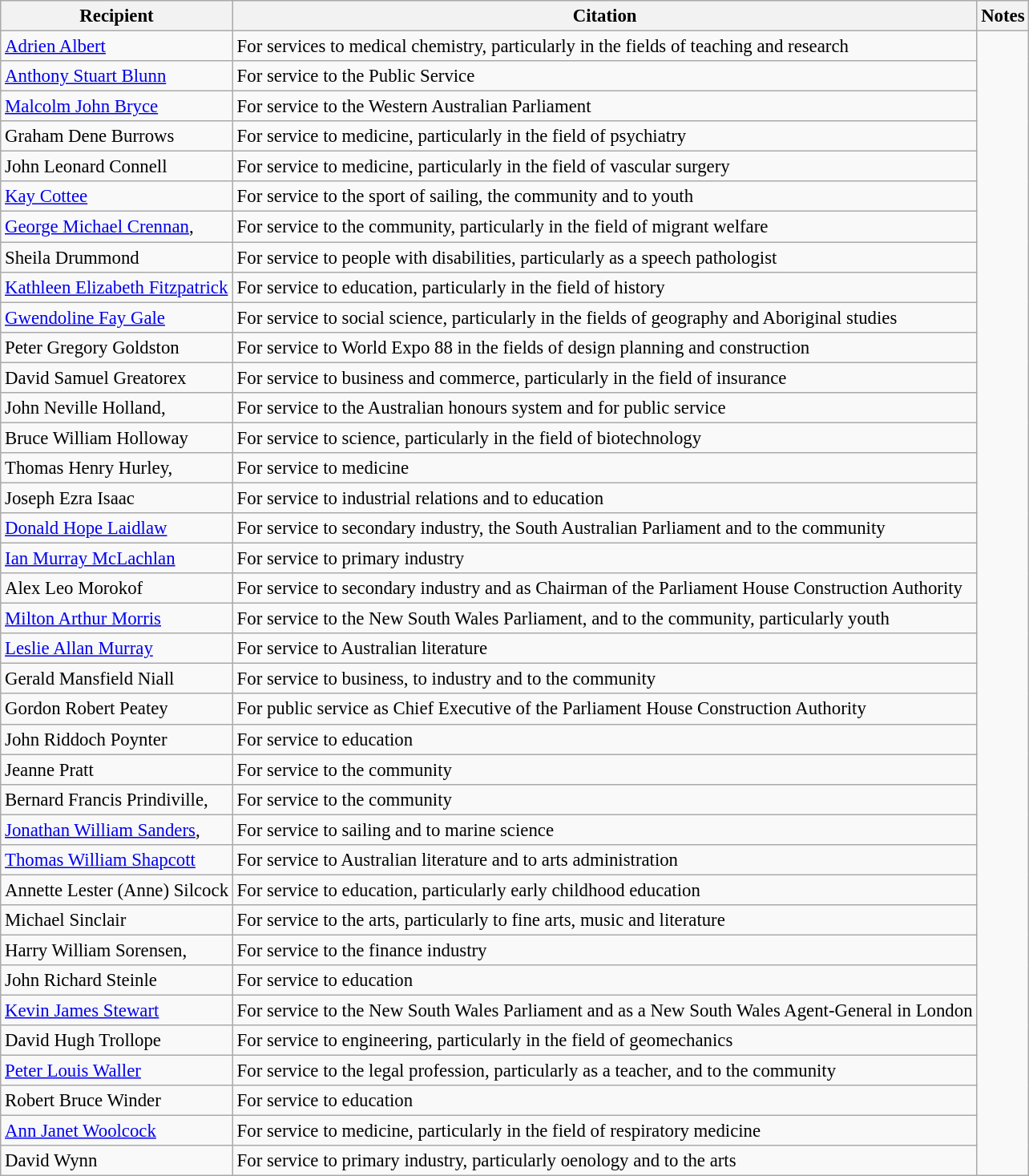<table class="wikitable" style="font-size:95%;">
<tr>
<th>Recipient</th>
<th>Citation</th>
<th>Notes</th>
</tr>
<tr>
<td> <a href='#'>Adrien Albert</a></td>
<td>For services to medical chemistry, particularly in the fields of teaching and research</td>
<td rowspan=40></td>
</tr>
<tr>
<td><a href='#'>Anthony Stuart Blunn</a></td>
<td>For service to the Public Service</td>
</tr>
<tr>
<td> <a href='#'>Malcolm John Bryce</a></td>
<td>For service to the Western Australian Parliament</td>
</tr>
<tr>
<td> Graham Dene Burrows</td>
<td>For service to medicine, particularly in the field of psychiatry</td>
</tr>
<tr>
<td>John Leonard Connell</td>
<td>For service to medicine, particularly in the field of vascular surgery</td>
</tr>
<tr>
<td><a href='#'>Kay Cottee</a></td>
<td>For service to the sport of sailing, the community and to youth</td>
</tr>
<tr>
<td> <a href='#'>George Michael Crennan</a>, </td>
<td>For service to the community, particularly in the field of migrant welfare</td>
</tr>
<tr>
<td>Sheila Drummond</td>
<td>For service to people with disabilities, particularly as a speech pathologist</td>
</tr>
<tr>
<td><a href='#'>Kathleen Elizabeth Fitzpatrick</a></td>
<td>For service to education, particularly in the field of history</td>
</tr>
<tr>
<td> <a href='#'>Gwendoline Fay Gale</a></td>
<td>For service to social science, particularly in the fields of geography and Aboriginal studies</td>
</tr>
<tr>
<td>Peter Gregory Goldston</td>
<td>For service to World Expo 88 in the fields of design planning and construction</td>
</tr>
<tr>
<td>David Samuel Greatorex</td>
<td>For service to business and commerce, particularly in the field of insurance</td>
</tr>
<tr>
<td>John Neville Holland, </td>
<td>For service to the Australian honours system and for public service</td>
</tr>
<tr>
<td> Bruce William Holloway</td>
<td>For service to science, particularly in the field of biotechnology</td>
</tr>
<tr>
<td> Thomas Henry Hurley, </td>
<td>For service to medicine</td>
</tr>
<tr>
<td> Joseph Ezra Isaac</td>
<td>For service to industrial relations and to education</td>
</tr>
<tr>
<td><a href='#'>Donald Hope Laidlaw</a></td>
<td>For service to secondary industry, the South Australian Parliament and to the community</td>
</tr>
<tr>
<td><a href='#'>Ian Murray McLachlan</a></td>
<td>For service to primary industry</td>
</tr>
<tr>
<td>Alex Leo Morokof</td>
<td>For service to secondary industry and as Chairman of the Parliament House Construction Authority</td>
</tr>
<tr>
<td> <a href='#'>Milton Arthur Morris</a></td>
<td>For service to the New South Wales Parliament, and to the community, particularly youth</td>
</tr>
<tr>
<td><a href='#'>Leslie Allan Murray</a></td>
<td>For service to Australian literature</td>
</tr>
<tr>
<td>Gerald Mansfield Niall</td>
<td>For service to business, to industry and to the community</td>
</tr>
<tr>
<td>Gordon Robert Peatey</td>
<td>For public service as Chief Executive of the Parliament House Construction Authority</td>
</tr>
<tr>
<td> John Riddoch Poynter</td>
<td>For service to education</td>
</tr>
<tr>
<td>Jeanne Pratt</td>
<td>For service to the community</td>
</tr>
<tr>
<td>Bernard Francis Prindiville, </td>
<td>For service to the community</td>
</tr>
<tr>
<td><a href='#'>Jonathan William Sanders</a>, </td>
<td>For service to sailing and to marine science</td>
</tr>
<tr>
<td><a href='#'>Thomas William Shapcott</a></td>
<td>For service to Australian literature and to arts administration</td>
</tr>
<tr>
<td> Annette Lester (Anne) Silcock</td>
<td>For service to education, particularly early childhood education</td>
</tr>
<tr>
<td>Michael Sinclair</td>
<td>For service to the arts, particularly to fine arts, music and literature</td>
</tr>
<tr>
<td>Harry William Sorensen, </td>
<td>For service to the finance industry</td>
</tr>
<tr>
<td>John Richard Steinle</td>
<td>For service to education</td>
</tr>
<tr>
<td> <a href='#'>Kevin James Stewart</a></td>
<td>For service to the New South Wales Parliament and as a New South Wales Agent-General in London</td>
</tr>
<tr>
<td> David Hugh Trollope</td>
<td>For service to engineering, particularly in the field of geomechanics</td>
</tr>
<tr>
<td> <a href='#'>Peter Louis Waller</a></td>
<td>For service to the legal profession, particularly as a teacher, and to the community</td>
</tr>
<tr>
<td>Robert Bruce Winder</td>
<td>For service to education</td>
</tr>
<tr>
<td> <a href='#'>Ann Janet Woolcock</a></td>
<td>For service to medicine, particularly in the field of respiratory medicine</td>
</tr>
<tr>
<td>David Wynn</td>
<td>For service to primary industry, particularly oenology and to the arts</td>
</tr>
</table>
